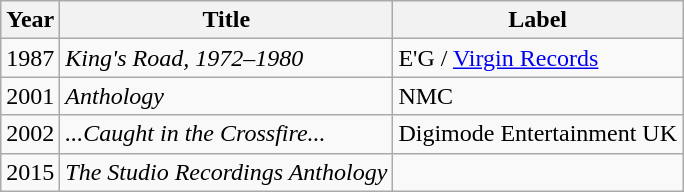<table class="wikitable">
<tr>
<th>Year</th>
<th>Title</th>
<th>Label</th>
</tr>
<tr>
<td>1987</td>
<td><em>King's Road, 1972–1980</em></td>
<td>E'G / <a href='#'>Virgin Records</a></td>
</tr>
<tr>
<td>2001</td>
<td><em>Anthology</em></td>
<td>NMC</td>
</tr>
<tr>
<td>2002</td>
<td><em>...Caught in the Crossfire...</em></td>
<td>Digimode Entertainment UK</td>
</tr>
<tr>
<td>2015</td>
<td><em>The Studio Recordings Anthology</em></td>
<td></td>
</tr>
</table>
